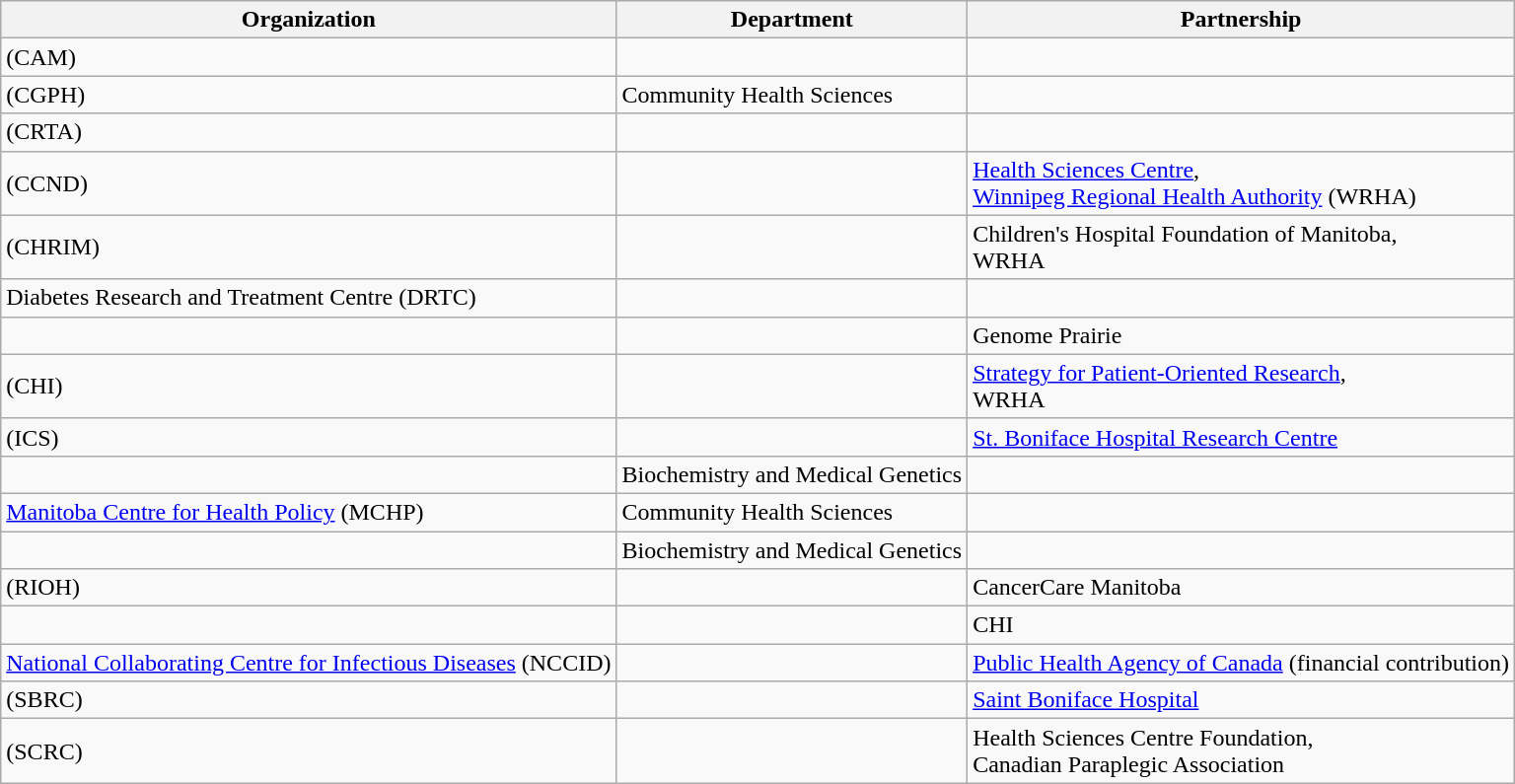<table class="wikitable">
<tr>
<th>Organization</th>
<th>Department</th>
<th>Partnership</th>
</tr>
<tr>
<td> (CAM)</td>
<td></td>
<td></td>
</tr>
<tr>
<td> (CGPH)</td>
<td>Community Health Sciences</td>
<td></td>
</tr>
<tr>
<td> (CRTA)</td>
<td></td>
<td></td>
</tr>
<tr>
<td> (CCND)</td>
<td></td>
<td><a href='#'>Health Sciences Centre</a>,<br><a href='#'>Winnipeg Regional Health Authority</a> (WRHA)</td>
</tr>
<tr>
<td> (CHRIM)</td>
<td></td>
<td>Children's Hospital Foundation of Manitoba,<br>WRHA</td>
</tr>
<tr>
<td>Diabetes Research and Treatment Centre (DRTC)</td>
<td></td>
<td></td>
</tr>
<tr>
<td></td>
<td></td>
<td>Genome Prairie</td>
</tr>
<tr>
<td> (CHI)</td>
<td></td>
<td><a href='#'>Strategy for Patient-Oriented Research</a>,<br>WRHA</td>
</tr>
<tr>
<td> (ICS)</td>
<td></td>
<td><a href='#'>St. Boniface Hospital Research Centre</a></td>
</tr>
<tr>
<td></td>
<td>Biochemistry and Medical Genetics</td>
<td></td>
</tr>
<tr>
<td><a href='#'>Manitoba Centre for Health Policy</a> (MCHP)</td>
<td>Community Health Sciences</td>
<td></td>
</tr>
<tr>
<td></td>
<td>Biochemistry and Medical Genetics</td>
<td></td>
</tr>
<tr>
<td> (RIOH)</td>
<td></td>
<td>CancerCare Manitoba</td>
</tr>
<tr>
<td></td>
<td></td>
<td>CHI</td>
</tr>
<tr>
<td><a href='#'>National Collaborating Centre for Infectious Diseases</a> (NCCID)</td>
<td></td>
<td><a href='#'>Public Health Agency of Canada</a> (financial contribution)</td>
</tr>
<tr>
<td>  (SBRC)</td>
<td></td>
<td><a href='#'>Saint Boniface Hospital</a></td>
</tr>
<tr>
<td> (SCRC)</td>
<td></td>
<td>Health Sciences Centre Foundation,<br>Canadian Paraplegic Association</td>
</tr>
</table>
